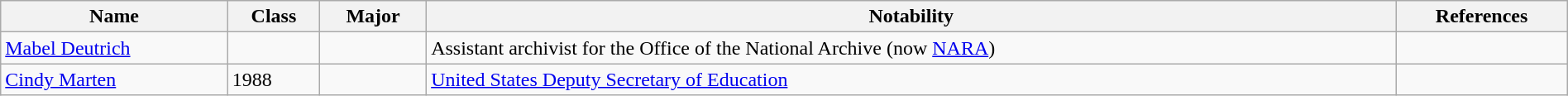<table class="wikitable" " style="width:100%;">
<tr>
<th>Name</th>
<th>Class</th>
<th>Major</th>
<th>Notability</th>
<th>References</th>
</tr>
<tr>
<td><a href='#'>Mabel Deutrich</a></td>
<td></td>
<td></td>
<td>Assistant archivist for the Office of the National Archive (now <a href='#'>NARA</a>)</td>
<td></td>
</tr>
<tr>
<td><a href='#'>Cindy Marten</a></td>
<td>1988</td>
<td></td>
<td><a href='#'>United States Deputy Secretary of Education</a></td>
<td></td>
</tr>
</table>
